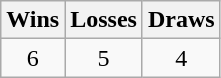<table class="wikitable">
<tr>
<th>Wins</th>
<th>Losses</th>
<th>Draws</th>
</tr>
<tr>
<td align=center>6</td>
<td align=center>5</td>
<td align=center>4</td>
</tr>
</table>
